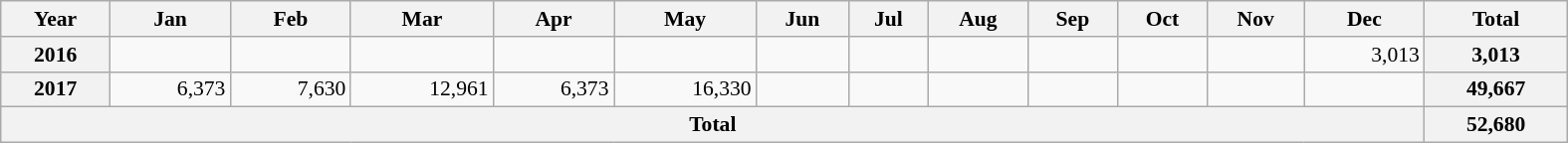<table class=wikitable style="text-align:right; font-size:0.9em; width:1050px;">
<tr>
<th>Year</th>
<th>Jan</th>
<th>Feb</th>
<th>Mar</th>
<th>Apr</th>
<th>May</th>
<th>Jun</th>
<th>Jul</th>
<th>Aug</th>
<th>Sep</th>
<th>Oct</th>
<th>Nov</th>
<th>Dec</th>
<th>Total</th>
</tr>
<tr>
<th>2016</th>
<td></td>
<td></td>
<td></td>
<td></td>
<td></td>
<td></td>
<td></td>
<td></td>
<td></td>
<td></td>
<td></td>
<td>3,013</td>
<th>3,013</th>
</tr>
<tr>
<th>2017</th>
<td>6,373</td>
<td>7,630</td>
<td>12,961</td>
<td>6,373</td>
<td>16,330</td>
<td></td>
<td></td>
<td></td>
<td></td>
<td></td>
<td></td>
<td></td>
<th>49,667</th>
</tr>
<tr>
<th colspan=13>Total</th>
<th>52,680</th>
</tr>
</table>
